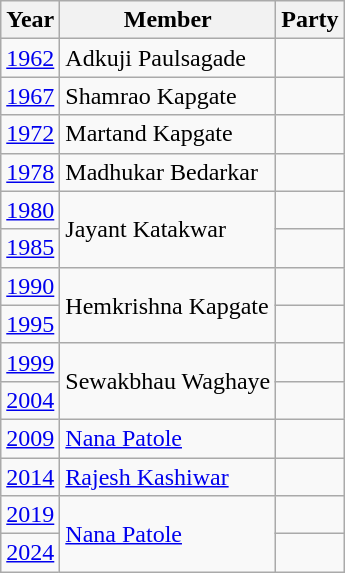<table class="wikitable">
<tr>
<th>Year</th>
<th>Member</th>
<th colspan="2">Party</th>
</tr>
<tr>
<td><a href='#'>1962</a></td>
<td>Adkuji Paulsagade</td>
<td></td>
</tr>
<tr>
<td><a href='#'>1967</a></td>
<td>Shamrao Kapgate</td>
<td></td>
</tr>
<tr>
<td><a href='#'>1972</a></td>
<td>Martand Kapgate</td>
<td></td>
</tr>
<tr>
<td><a href='#'>1978</a></td>
<td>Madhukar Bedarkar</td>
<td></td>
</tr>
<tr>
<td><a href='#'>1980</a></td>
<td rowspan="2">Jayant Katakwar</td>
</tr>
<tr>
<td><a href='#'>1985</a></td>
<td></td>
</tr>
<tr>
<td><a href='#'>1990</a></td>
<td rowspan="2">Hemkrishna Kapgate</td>
<td></td>
</tr>
<tr>
<td><a href='#'>1995</a></td>
</tr>
<tr>
<td><a href='#'>1999</a></td>
<td rowspan="2">Sewakbhau Waghaye</td>
<td></td>
</tr>
<tr>
<td><a href='#'>2004</a></td>
</tr>
<tr>
<td><a href='#'>2009</a></td>
<td><a href='#'>Nana Patole</a></td>
<td></td>
</tr>
<tr>
<td><a href='#'>2014</a></td>
<td><a href='#'>Rajesh Kashiwar</a></td>
</tr>
<tr>
<td><a href='#'>2019</a></td>
<td rowspan="2"><a href='#'>Nana Patole</a></td>
<td></td>
</tr>
<tr>
<td><a href='#'>2024</a></td>
</tr>
</table>
